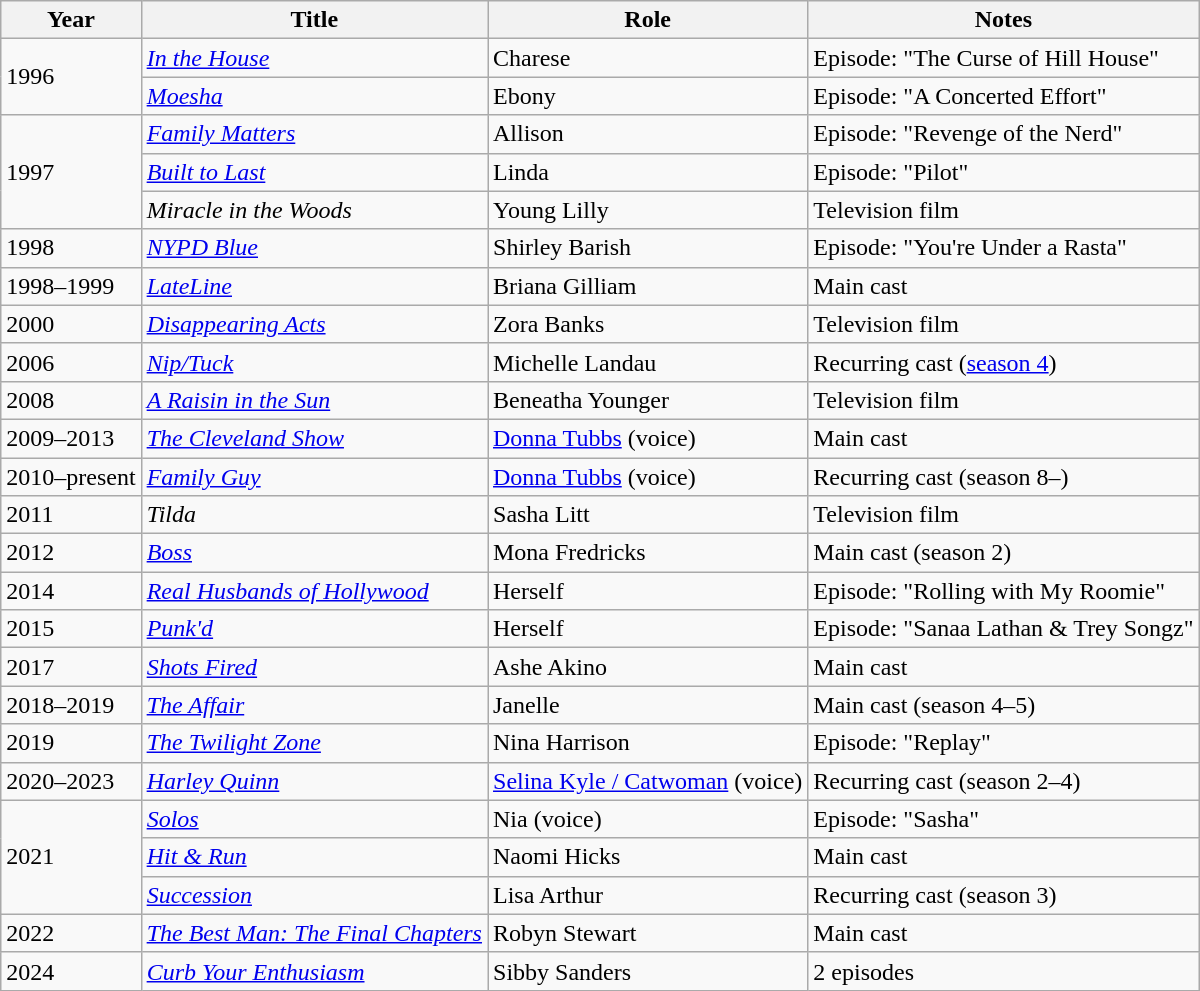<table class="wikitable sortable">
<tr>
<th>Year</th>
<th>Title</th>
<th>Role</th>
<th class="unsortable">Notes</th>
</tr>
<tr>
<td rowspan="2">1996</td>
<td><em><a href='#'>In the House</a></em></td>
<td>Charese</td>
<td>Episode: "The Curse of Hill House"</td>
</tr>
<tr>
<td><em><a href='#'>Moesha</a></em></td>
<td>Ebony</td>
<td>Episode: "A Concerted Effort"</td>
</tr>
<tr>
<td rowspan="3">1997</td>
<td><em><a href='#'>Family Matters</a></em></td>
<td>Allison</td>
<td>Episode: "Revenge of the Nerd"</td>
</tr>
<tr>
<td><em><a href='#'>Built to Last</a></em></td>
<td>Linda</td>
<td>Episode: "Pilot"</td>
</tr>
<tr>
<td><em>Miracle in the Woods</em></td>
<td>Young Lilly</td>
<td>Television film</td>
</tr>
<tr>
<td>1998</td>
<td><em><a href='#'>NYPD Blue</a></em></td>
<td>Shirley Barish</td>
<td>Episode: "You're Under a Rasta"</td>
</tr>
<tr>
<td>1998–1999</td>
<td><em><a href='#'>LateLine</a></em></td>
<td>Briana Gilliam</td>
<td>Main cast</td>
</tr>
<tr>
<td>2000</td>
<td><em><a href='#'>Disappearing Acts</a></em></td>
<td>Zora Banks</td>
<td>Television film</td>
</tr>
<tr>
<td>2006</td>
<td><em><a href='#'>Nip/Tuck</a></em></td>
<td>Michelle Landau</td>
<td>Recurring cast (<a href='#'>season 4</a>)</td>
</tr>
<tr>
<td>2008</td>
<td><em><a href='#'>A Raisin in the Sun</a></em></td>
<td>Beneatha Younger</td>
<td>Television film</td>
</tr>
<tr>
<td>2009–2013</td>
<td><em><a href='#'>The Cleveland Show</a></em></td>
<td><a href='#'>Donna Tubbs</a> (voice)</td>
<td>Main cast</td>
</tr>
<tr>
<td>2010–present</td>
<td><em><a href='#'>Family Guy</a></em></td>
<td><a href='#'>Donna Tubbs</a> (voice)</td>
<td>Recurring cast (season 8–)</td>
</tr>
<tr>
<td>2011</td>
<td><em>Tilda</em></td>
<td>Sasha Litt</td>
<td>Television film</td>
</tr>
<tr>
<td>2012</td>
<td><em><a href='#'>Boss</a></em></td>
<td>Mona Fredricks</td>
<td>Main cast (season 2)</td>
</tr>
<tr>
<td>2014</td>
<td><em><a href='#'>Real Husbands of Hollywood</a></em></td>
<td>Herself</td>
<td>Episode: "Rolling with My Roomie"</td>
</tr>
<tr>
<td>2015</td>
<td><em><a href='#'>Punk'd</a></em></td>
<td>Herself</td>
<td>Episode: "Sanaa Lathan & Trey Songz"</td>
</tr>
<tr>
<td>2017</td>
<td><em><a href='#'>Shots Fired</a></em></td>
<td>Ashe Akino</td>
<td>Main cast</td>
</tr>
<tr>
<td>2018–2019</td>
<td><em><a href='#'>The Affair</a></em></td>
<td>Janelle</td>
<td>Main cast (season 4–5)</td>
</tr>
<tr>
<td>2019</td>
<td><em><a href='#'>The Twilight Zone</a></em></td>
<td>Nina Harrison</td>
<td>Episode: "Replay"</td>
</tr>
<tr>
<td>2020–2023</td>
<td><em><a href='#'>Harley Quinn</a></em></td>
<td><a href='#'>Selina Kyle / Catwoman</a> (voice)</td>
<td>Recurring cast (season 2–4)</td>
</tr>
<tr>
<td rowspan="3">2021</td>
<td><em><a href='#'>Solos</a></em></td>
<td>Nia (voice)</td>
<td>Episode: "Sasha"</td>
</tr>
<tr>
<td><em><a href='#'>Hit & Run</a></em></td>
<td>Naomi Hicks</td>
<td>Main cast</td>
</tr>
<tr>
<td><em><a href='#'>Succession</a></em></td>
<td>Lisa Arthur</td>
<td>Recurring cast (season 3)</td>
</tr>
<tr>
<td>2022</td>
<td><em><a href='#'>The Best Man: The Final Chapters</a></em></td>
<td>Robyn Stewart</td>
<td>Main cast</td>
</tr>
<tr>
<td>2024</td>
<td><em><a href='#'>Curb Your Enthusiasm</a></em></td>
<td>Sibby Sanders</td>
<td>2 episodes</td>
</tr>
</table>
